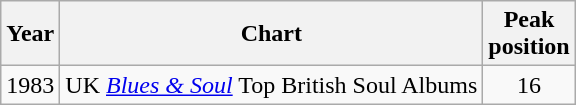<table class="wikitable sortable">
<tr>
<th>Year</th>
<th>Chart</th>
<th>Peak<br>position</th>
</tr>
<tr>
<td>1983</td>
<td>UK <em><a href='#'>Blues & Soul</a></em> Top British Soul Albums</td>
<td align=center>16</td>
</tr>
</table>
